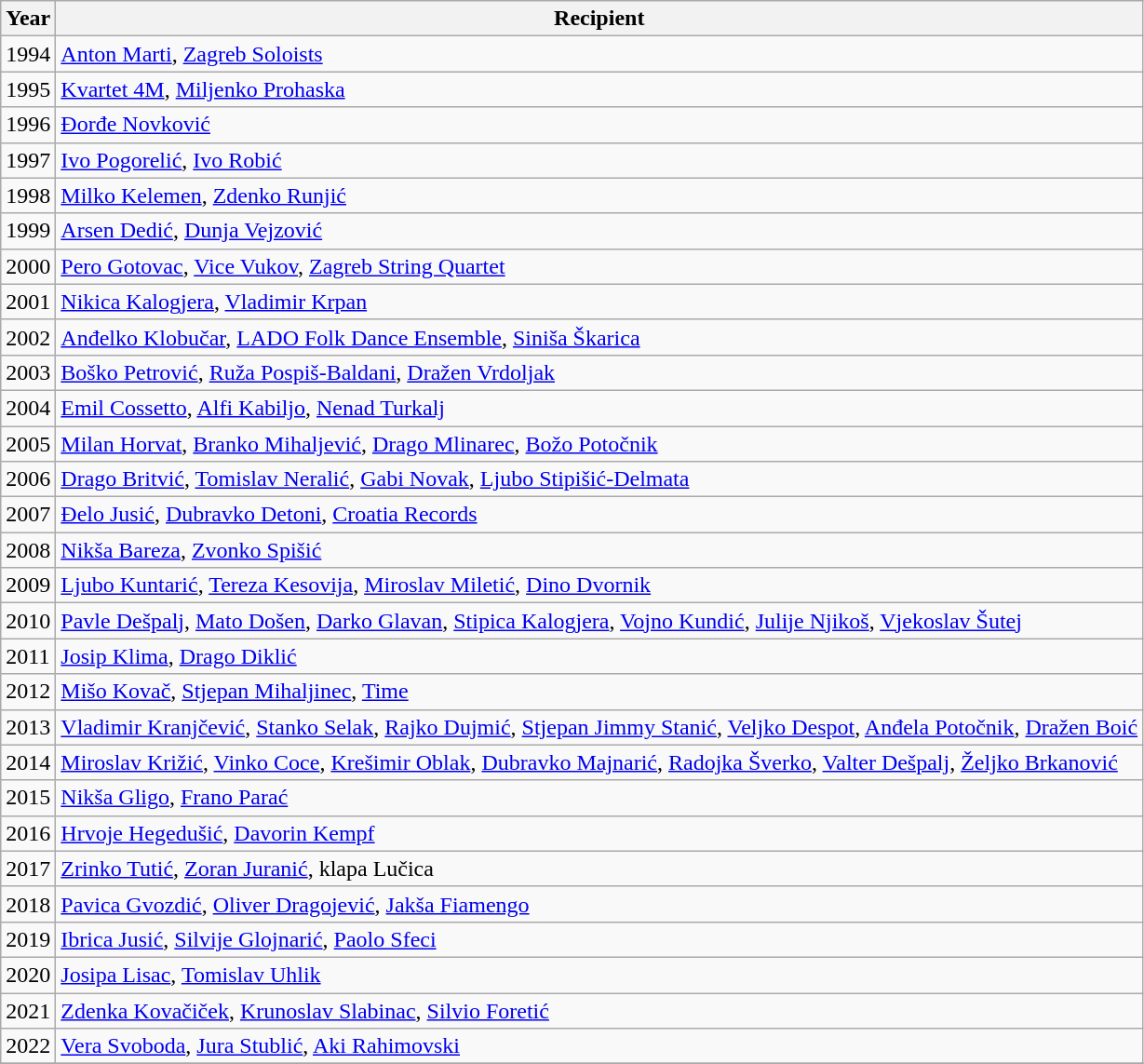<table class="wikitable">
<tr>
<th>Year</th>
<th>Recipient</th>
</tr>
<tr>
<td>1994</td>
<td><a href='#'>Anton Marti</a>, <a href='#'>Zagreb Soloists</a></td>
</tr>
<tr>
<td>1995</td>
<td><a href='#'>Kvartet 4M</a>, <a href='#'>Miljenko Prohaska</a></td>
</tr>
<tr>
<td>1996</td>
<td><a href='#'>Đorđe Novković</a></td>
</tr>
<tr>
<td>1997</td>
<td><a href='#'>Ivo Pogorelić</a>, <a href='#'>Ivo Robić</a></td>
</tr>
<tr>
<td>1998</td>
<td><a href='#'>Milko Kelemen</a>, <a href='#'>Zdenko Runjić</a></td>
</tr>
<tr>
<td>1999</td>
<td><a href='#'>Arsen Dedić</a>, <a href='#'>Dunja Vejzović</a></td>
</tr>
<tr>
<td>2000</td>
<td><a href='#'>Pero Gotovac</a>, <a href='#'>Vice Vukov</a>, <a href='#'>Zagreb String Quartet</a></td>
</tr>
<tr>
<td>2001</td>
<td><a href='#'>Nikica Kalogjera</a>, <a href='#'>Vladimir Krpan</a></td>
</tr>
<tr>
<td>2002</td>
<td><a href='#'>Anđelko Klobučar</a>, <a href='#'>LADO Folk Dance Ensemble</a>, <a href='#'>Siniša Škarica</a></td>
</tr>
<tr>
<td>2003</td>
<td><a href='#'>Boško Petrović</a>, <a href='#'>Ruža Pospiš-Baldani</a>, <a href='#'>Dražen Vrdoljak</a></td>
</tr>
<tr>
<td>2004</td>
<td><a href='#'>Emil Cossetto</a>, <a href='#'>Alfi Kabiljo</a>, <a href='#'>Nenad Turkalj</a></td>
</tr>
<tr>
<td>2005</td>
<td><a href='#'>Milan Horvat</a>, <a href='#'>Branko Mihaljević</a>, <a href='#'>Drago Mlinarec</a>, <a href='#'>Božo Potočnik</a></td>
</tr>
<tr>
<td>2006</td>
<td><a href='#'>Drago Britvić</a>, <a href='#'>Tomislav Neralić</a>, <a href='#'>Gabi Novak</a>, <a href='#'>Ljubo Stipišić-Delmata</a></td>
</tr>
<tr>
<td>2007</td>
<td><a href='#'>Đelo Jusić</a>, <a href='#'>Dubravko Detoni</a>, <a href='#'>Croatia Records</a></td>
</tr>
<tr>
<td>2008</td>
<td><a href='#'>Nikša Bareza</a>, <a href='#'>Zvonko Spišić</a></td>
</tr>
<tr>
<td>2009</td>
<td><a href='#'>Ljubo Kuntarić</a>, <a href='#'>Tereza Kesovija</a>, <a href='#'>Miroslav Miletić</a>, <a href='#'>Dino Dvornik</a></td>
</tr>
<tr>
<td>2010</td>
<td><a href='#'>Pavle Dešpalj</a>, <a href='#'>Mato Došen</a>, <a href='#'>Darko Glavan</a>, <a href='#'>Stipica Kalogjera</a>, <a href='#'>Vojno Kundić</a>, <a href='#'>Julije Njikoš</a>, <a href='#'>Vjekoslav Šutej</a></td>
</tr>
<tr>
<td>2011</td>
<td><a href='#'>Josip Klima</a>, <a href='#'>Drago Diklić</a></td>
</tr>
<tr>
<td>2012</td>
<td><a href='#'>Mišo Kovač</a>, <a href='#'>Stjepan Mihaljinec</a>, <a href='#'>Time</a></td>
</tr>
<tr>
<td>2013</td>
<td><a href='#'>Vladimir Kranjčević</a>, <a href='#'>Stanko Selak</a>, <a href='#'>Rajko Dujmić</a>, <a href='#'>Stjepan Jimmy Stanić</a>,  <a href='#'>Veljko Despot</a>, <a href='#'>Anđela Potočnik</a>, <a href='#'>Dražen Boić</a></td>
</tr>
<tr>
<td>2014</td>
<td><a href='#'>Miroslav Križić</a>, <a href='#'>Vinko Coce</a>, <a href='#'>Krešimir Oblak</a>, <a href='#'>Dubravko Majnarić</a>, <a href='#'>Radojka Šverko</a>, <a href='#'>Valter Dešpalj</a>, <a href='#'>Željko Brkanović</a></td>
</tr>
<tr>
<td>2015</td>
<td><a href='#'>Nikša Gligo</a>, <a href='#'>Frano Parać</a></td>
</tr>
<tr>
<td>2016</td>
<td><a href='#'>Hrvoje Hegedušić</a>, <a href='#'>Davorin Kempf</a></td>
</tr>
<tr>
<td>2017</td>
<td><a href='#'>Zrinko Tutić</a>, <a href='#'>Zoran Juranić</a>, klapa Lučica</td>
</tr>
<tr>
<td>2018</td>
<td><a href='#'>Pavica Gvozdić</a>, <a href='#'>Oliver Dragojević</a>, <a href='#'>Jakša Fiamengo</a></td>
</tr>
<tr>
<td>2019</td>
<td><a href='#'>Ibrica Jusić</a>, <a href='#'>Silvije Glojnarić</a>, <a href='#'>Paolo Sfeci</a></td>
</tr>
<tr>
<td>2020</td>
<td><a href='#'>Josipa Lisac</a>, <a href='#'>Tomislav Uhlik</a></td>
</tr>
<tr>
<td>2021</td>
<td><a href='#'>Zdenka Kovačiček</a>, <a href='#'>Krunoslav Slabinac</a>, <a href='#'>Silvio Foretić</a></td>
</tr>
<tr>
<td>2022</td>
<td><a href='#'>Vera Svoboda</a>, <a href='#'>Jura Stublić</a>, <a href='#'>Aki Rahimovski</a></td>
</tr>
<tr>
</tr>
</table>
